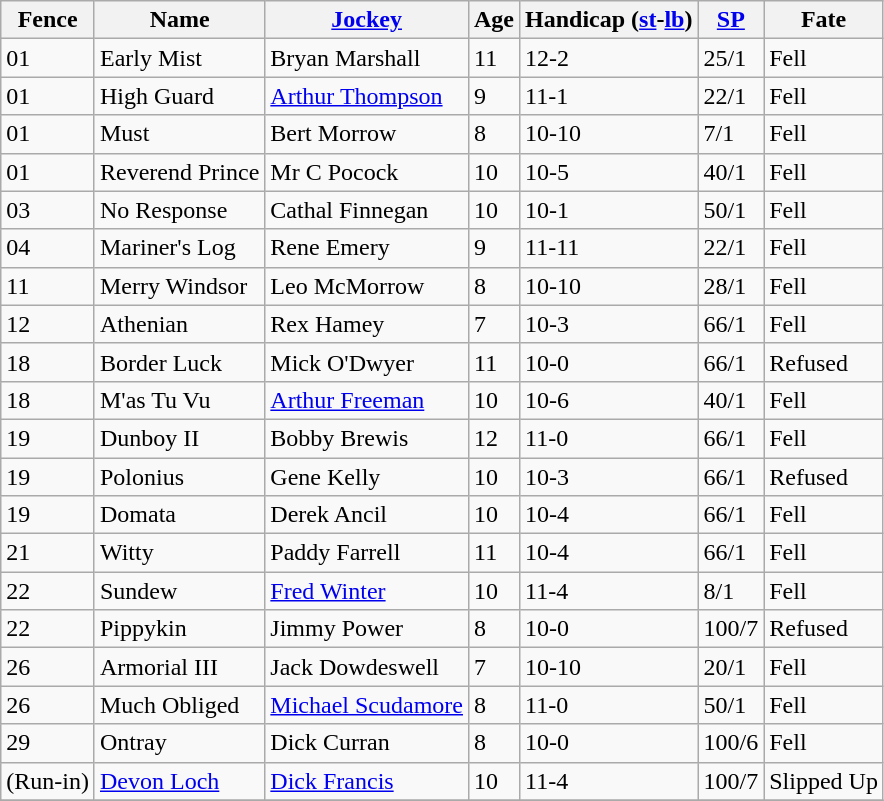<table class="wikitable sortable">
<tr>
<th>Fence</th>
<th>Name</th>
<th><a href='#'>Jockey</a></th>
<th>Age</th>
<th>Handicap (<a href='#'>st</a>-<a href='#'>lb</a>)</th>
<th><a href='#'>SP</a></th>
<th>Fate</th>
</tr>
<tr>
<td>01</td>
<td>Early Mist</td>
<td>Bryan Marshall</td>
<td>11</td>
<td>12-2</td>
<td>25/1</td>
<td>Fell</td>
</tr>
<tr>
<td>01</td>
<td>High Guard</td>
<td><a href='#'>Arthur Thompson</a></td>
<td>9</td>
<td>11-1</td>
<td>22/1</td>
<td>Fell</td>
</tr>
<tr>
<td>01</td>
<td>Must</td>
<td>Bert Morrow</td>
<td>8</td>
<td>10-10</td>
<td>7/1</td>
<td>Fell</td>
</tr>
<tr>
<td>01</td>
<td>Reverend Prince</td>
<td>Mr C Pocock</td>
<td>10</td>
<td>10-5</td>
<td>40/1</td>
<td>Fell</td>
</tr>
<tr>
<td>03</td>
<td>No Response</td>
<td>Cathal Finnegan</td>
<td>10</td>
<td>10-1</td>
<td>50/1</td>
<td>Fell</td>
</tr>
<tr>
<td>04</td>
<td>Mariner's Log</td>
<td>Rene Emery</td>
<td>9</td>
<td>11-11</td>
<td>22/1</td>
<td>Fell</td>
</tr>
<tr>
<td>11</td>
<td>Merry Windsor</td>
<td>Leo McMorrow</td>
<td>8</td>
<td>10-10</td>
<td>28/1</td>
<td>Fell</td>
</tr>
<tr>
<td>12</td>
<td>Athenian</td>
<td>Rex Hamey</td>
<td>7</td>
<td>10-3</td>
<td>66/1</td>
<td>Fell</td>
</tr>
<tr>
<td>18</td>
<td>Border Luck</td>
<td>Mick O'Dwyer</td>
<td>11</td>
<td>10-0</td>
<td>66/1</td>
<td>Refused</td>
</tr>
<tr>
<td>18</td>
<td>M'as Tu Vu</td>
<td><a href='#'>Arthur Freeman</a></td>
<td>10</td>
<td>10-6</td>
<td>40/1</td>
<td>Fell</td>
</tr>
<tr>
<td>19</td>
<td>Dunboy II</td>
<td>Bobby Brewis</td>
<td>12</td>
<td>11-0</td>
<td>66/1</td>
<td>Fell</td>
</tr>
<tr>
<td>19</td>
<td>Polonius</td>
<td>Gene Kelly</td>
<td>10</td>
<td>10-3</td>
<td>66/1</td>
<td>Refused</td>
</tr>
<tr>
<td>19</td>
<td>Domata</td>
<td>Derek Ancil</td>
<td>10</td>
<td>10-4</td>
<td>66/1</td>
<td>Fell</td>
</tr>
<tr>
<td>21</td>
<td>Witty</td>
<td>Paddy Farrell</td>
<td>11</td>
<td>10-4</td>
<td>66/1</td>
<td>Fell</td>
</tr>
<tr>
<td>22</td>
<td>Sundew</td>
<td><a href='#'>Fred Winter</a></td>
<td>10</td>
<td>11-4</td>
<td>8/1</td>
<td>Fell</td>
</tr>
<tr>
<td>22</td>
<td>Pippykin</td>
<td>Jimmy Power</td>
<td>8</td>
<td>10-0</td>
<td>100/7</td>
<td>Refused</td>
</tr>
<tr>
<td>26</td>
<td>Armorial III</td>
<td>Jack Dowdeswell</td>
<td>7</td>
<td>10-10</td>
<td>20/1</td>
<td>Fell</td>
</tr>
<tr>
<td>26</td>
<td>Much Obliged</td>
<td><a href='#'>Michael Scudamore</a></td>
<td>8</td>
<td>11-0</td>
<td>50/1</td>
<td>Fell</td>
</tr>
<tr>
<td>29</td>
<td>Ontray</td>
<td>Dick Curran</td>
<td>8</td>
<td>10-0</td>
<td>100/6</td>
<td>Fell</td>
</tr>
<tr>
<td>(Run-in)</td>
<td><a href='#'>Devon Loch</a></td>
<td><a href='#'>Dick Francis</a></td>
<td>10</td>
<td>11-4</td>
<td>100/7</td>
<td>Slipped Up</td>
</tr>
<tr>
</tr>
</table>
